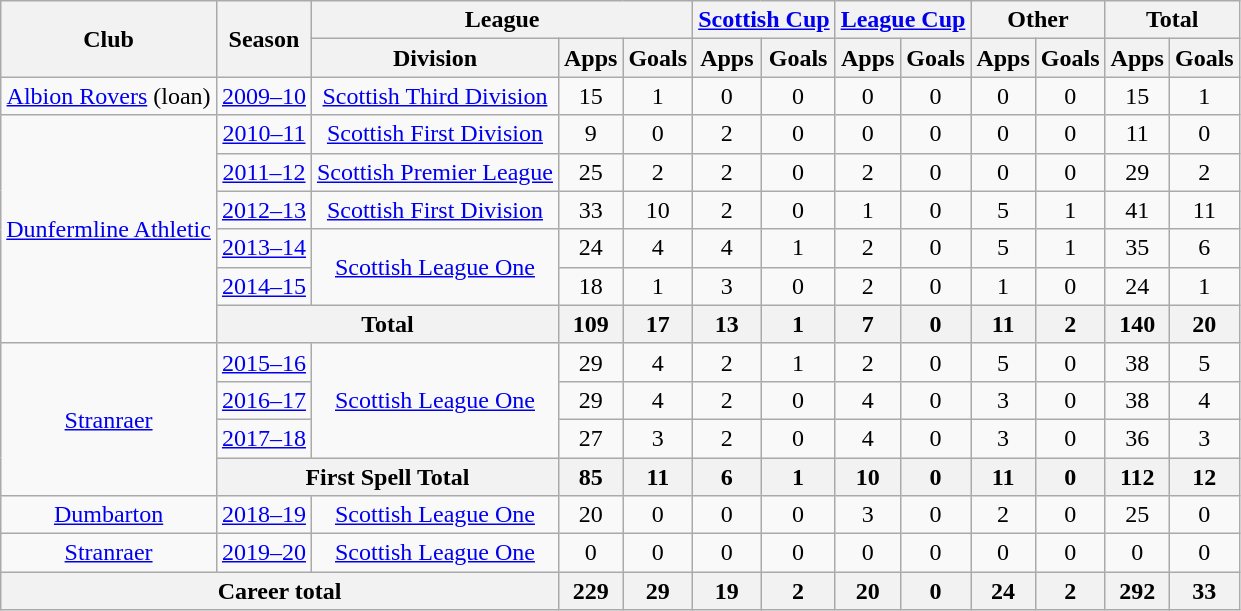<table class="wikitable" style="text-align: center">
<tr>
<th rowspan="2">Club</th>
<th rowspan="2">Season</th>
<th colspan="3">League</th>
<th colspan="2"><a href='#'>Scottish Cup</a></th>
<th colspan="2"><a href='#'>League Cup</a></th>
<th colspan="2">Other</th>
<th colspan="2">Total</th>
</tr>
<tr>
<th>Division</th>
<th>Apps</th>
<th>Goals</th>
<th>Apps</th>
<th>Goals</th>
<th>Apps</th>
<th>Goals</th>
<th>Apps</th>
<th>Goals</th>
<th>Apps</th>
<th>Goals</th>
</tr>
<tr>
<td><a href='#'>Albion Rovers</a> (loan)</td>
<td><a href='#'>2009–10</a></td>
<td><a href='#'>Scottish Third Division</a></td>
<td>15</td>
<td>1</td>
<td>0</td>
<td>0</td>
<td>0</td>
<td>0</td>
<td>0</td>
<td>0</td>
<td>15</td>
<td>1</td>
</tr>
<tr>
<td rowspan="6"><a href='#'>Dunfermline Athletic</a></td>
<td><a href='#'>2010–11</a></td>
<td><a href='#'>Scottish First Division</a></td>
<td>9</td>
<td>0</td>
<td>2</td>
<td>0</td>
<td>0</td>
<td>0</td>
<td>0</td>
<td>0</td>
<td>11</td>
<td>0</td>
</tr>
<tr>
<td><a href='#'>2011–12</a></td>
<td><a href='#'>Scottish Premier League</a></td>
<td>25</td>
<td>2</td>
<td>2</td>
<td>0</td>
<td>2</td>
<td>0</td>
<td>0</td>
<td>0</td>
<td>29</td>
<td>2</td>
</tr>
<tr>
<td><a href='#'>2012–13</a></td>
<td><a href='#'>Scottish First Division</a></td>
<td>33</td>
<td>10</td>
<td>2</td>
<td>0</td>
<td>1</td>
<td>0</td>
<td>5</td>
<td>1</td>
<td>41</td>
<td>11</td>
</tr>
<tr>
<td><a href='#'>2013–14</a></td>
<td rowspan="2"><a href='#'>Scottish League One</a></td>
<td>24</td>
<td>4</td>
<td>4</td>
<td>1</td>
<td>2</td>
<td>0</td>
<td>5</td>
<td>1</td>
<td>35</td>
<td>6</td>
</tr>
<tr>
<td><a href='#'>2014–15</a></td>
<td>18</td>
<td>1</td>
<td>3</td>
<td>0</td>
<td>2</td>
<td>0</td>
<td>1</td>
<td>0</td>
<td>24</td>
<td>1</td>
</tr>
<tr>
<th colspan="2">Total</th>
<th>109</th>
<th>17</th>
<th>13</th>
<th>1</th>
<th>7</th>
<th>0</th>
<th>11</th>
<th>2</th>
<th>140</th>
<th>20</th>
</tr>
<tr>
<td rowspan="4"><a href='#'>Stranraer</a></td>
<td><a href='#'>2015–16</a></td>
<td rowspan="3"><a href='#'>Scottish League One</a></td>
<td>29</td>
<td>4</td>
<td>2</td>
<td>1</td>
<td>2</td>
<td>0</td>
<td>5</td>
<td>0</td>
<td>38</td>
<td>5</td>
</tr>
<tr>
<td><a href='#'>2016–17</a></td>
<td>29</td>
<td>4</td>
<td>2</td>
<td>0</td>
<td>4</td>
<td>0</td>
<td>3</td>
<td>0</td>
<td>38</td>
<td>4</td>
</tr>
<tr>
<td><a href='#'>2017–18</a></td>
<td>27</td>
<td>3</td>
<td>2</td>
<td>0</td>
<td>4</td>
<td>0</td>
<td>3</td>
<td>0</td>
<td>36</td>
<td>3</td>
</tr>
<tr>
<th colspan="2">First Spell Total</th>
<th>85</th>
<th>11</th>
<th>6</th>
<th>1</th>
<th>10</th>
<th>0</th>
<th>11</th>
<th>0</th>
<th>112</th>
<th>12</th>
</tr>
<tr>
<td><a href='#'>Dumbarton</a></td>
<td><a href='#'>2018–19</a></td>
<td><a href='#'>Scottish League One</a></td>
<td>20</td>
<td>0</td>
<td>0</td>
<td>0</td>
<td>3</td>
<td>0</td>
<td>2</td>
<td>0</td>
<td>25</td>
<td>0</td>
</tr>
<tr>
<td><a href='#'>Stranraer</a></td>
<td><a href='#'>2019–20</a></td>
<td><a href='#'>Scottish League One</a></td>
<td>0</td>
<td>0</td>
<td>0</td>
<td>0</td>
<td>0</td>
<td>0</td>
<td>0</td>
<td>0</td>
<td>0</td>
<td>0</td>
</tr>
<tr>
<th colspan="3">Career total</th>
<th>229</th>
<th>29</th>
<th>19</th>
<th>2</th>
<th>20</th>
<th>0</th>
<th>24</th>
<th>2</th>
<th>292</th>
<th>33</th>
</tr>
</table>
